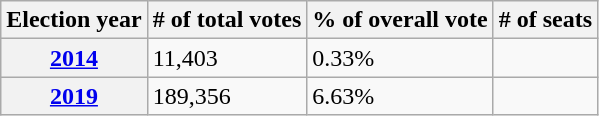<table class="wikitable">
<tr>
<th>Election year</th>
<th># of total votes</th>
<th>% of overall vote</th>
<th># of seats</th>
</tr>
<tr>
<th><a href='#'>2014</a></th>
<td>11,403</td>
<td>0.33%</td>
<td></td>
</tr>
<tr>
<th><a href='#'>2019</a></th>
<td>189,356</td>
<td>6.63%</td>
<td></td>
</tr>
</table>
